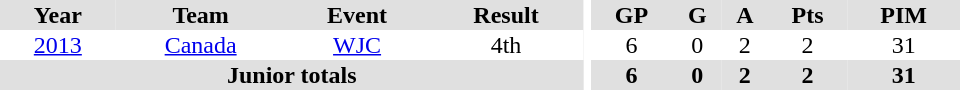<table border="0" cellpadding="1" cellspacing="0" ID="Table3" style="text-align:center; width:40em">
<tr ALIGN="center" bgcolor="#e0e0e0">
<th>Year</th>
<th>Team</th>
<th>Event</th>
<th>Result</th>
<th rowspan="99" bgcolor="#ffffff"></th>
<th>GP</th>
<th>G</th>
<th>A</th>
<th>Pts</th>
<th>PIM</th>
</tr>
<tr>
<td><a href='#'>2013</a></td>
<td><a href='#'>Canada</a></td>
<td><a href='#'>WJC</a></td>
<td>4th</td>
<td>6</td>
<td>0</td>
<td>2</td>
<td>2</td>
<td>31</td>
</tr>
<tr bgcolor="#e0e0e0">
<th colspan="4">Junior totals</th>
<th>6</th>
<th>0</th>
<th>2</th>
<th>2</th>
<th>31</th>
</tr>
</table>
